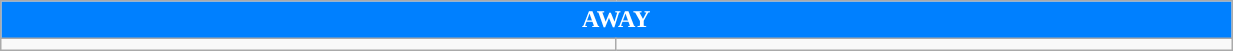<table class="wikitable collapsible collapsed" style="width:65%">
<tr>
<th colspan=16 ! style="color:#FFFFFF; background:#0080FF">AWAY</th>
</tr>
<tr>
<td></td>
<td></td>
</tr>
</table>
